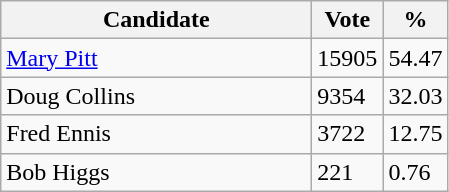<table class="wikitable">
<tr>
<th bgcolor="#DDDDFF" width="200px">Candidate</th>
<th bgcolor="#DDDDFF">Vote</th>
<th bgcolor="#DDDDFF">%</th>
</tr>
<tr>
<td><a href='#'>Mary Pitt</a></td>
<td>15905</td>
<td>54.47</td>
</tr>
<tr>
<td>Doug Collins</td>
<td>9354</td>
<td>32.03</td>
</tr>
<tr>
<td>Fred Ennis</td>
<td>3722</td>
<td>12.75</td>
</tr>
<tr>
<td>Bob Higgs</td>
<td>221</td>
<td>0.76</td>
</tr>
</table>
